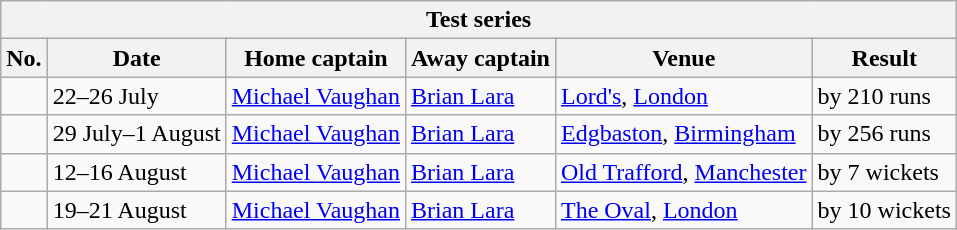<table class="wikitable">
<tr>
<th colspan="6">Test series</th>
</tr>
<tr>
<th>No.</th>
<th>Date</th>
<th>Home captain</th>
<th>Away captain</th>
<th>Venue</th>
<th>Result</th>
</tr>
<tr>
<td></td>
<td>22–26 July</td>
<td><a href='#'>Michael Vaughan</a></td>
<td><a href='#'>Brian Lara</a></td>
<td><a href='#'>Lord's</a>, <a href='#'>London</a></td>
<td> by 210 runs</td>
</tr>
<tr>
<td></td>
<td>29 July–1 August</td>
<td><a href='#'>Michael Vaughan</a></td>
<td><a href='#'>Brian Lara</a></td>
<td><a href='#'>Edgbaston</a>, <a href='#'>Birmingham</a></td>
<td> by 256 runs</td>
</tr>
<tr>
<td></td>
<td>12–16 August</td>
<td><a href='#'>Michael Vaughan</a></td>
<td><a href='#'>Brian Lara</a></td>
<td><a href='#'>Old Trafford</a>, <a href='#'>Manchester</a></td>
<td> by 7 wickets</td>
</tr>
<tr>
<td></td>
<td>19–21 August</td>
<td><a href='#'>Michael Vaughan</a></td>
<td><a href='#'>Brian Lara</a></td>
<td><a href='#'>The Oval</a>, <a href='#'>London</a></td>
<td> by 10 wickets</td>
</tr>
</table>
